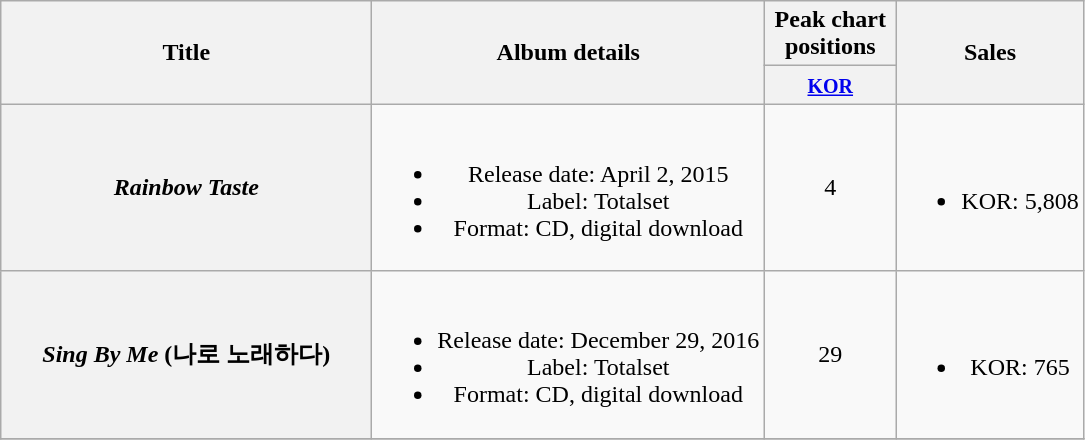<table class="wikitable plainrowheaders" style="text-align:center;">
<tr>
<th scope="col" rowspan="2" style="width:15em;">Title</th>
<th scope="col" rowspan="2">Album details</th>
<th scope="col" colspan="1" style="width:5em;">Peak chart positions</th>
<th scope="col" rowspan="2">Sales</th>
</tr>
<tr>
<th><small><a href='#'>KOR</a></small><br></th>
</tr>
<tr>
<th scope="row"><em>Rainbow Taste</em></th>
<td><br><ul><li>Release date: April 2, 2015</li><li>Label: Totalset</li><li>Format: CD, digital download</li></ul></td>
<td>4</td>
<td><br><ul><li>KOR: 5,808</li></ul></td>
</tr>
<tr>
<th scope="row"><em>Sing By Me</em> (나로 노래하다)</th>
<td><br><ul><li>Release date: December 29, 2016</li><li>Label: Totalset</li><li>Format: CD, digital download</li></ul></td>
<td>29</td>
<td><br><ul><li>KOR: 765</li></ul></td>
</tr>
<tr>
</tr>
</table>
